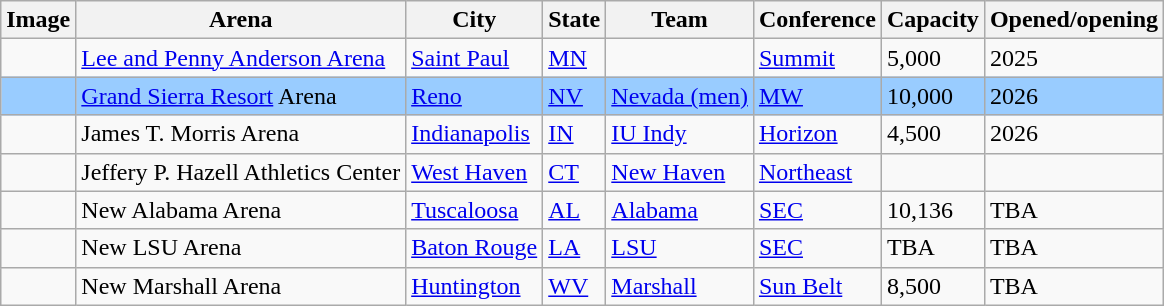<table class="wikitable sortable">
<tr>
<th class=unsortable>Image</th>
<th>Arena</th>
<th>City</th>
<th>State</th>
<th>Team</th>
<th>Conference</th>
<th>Capacity</th>
<th>Opened/opening</th>
</tr>
<tr>
<td></td>
<td><a href='#'>Lee and Penny Anderson Arena</a></td>
<td><a href='#'>Saint Paul</a></td>
<td><a href='#'>MN</a></td>
<td></td>
<td><a href='#'>Summit</a></td>
<td>5,000</td>
<td>2025</td>
</tr>
<tr bgcolor=#9cf>
<td></td>
<td><a href='#'>Grand Sierra Resort</a> Arena</td>
<td><a href='#'>Reno</a></td>
<td><a href='#'>NV</a></td>
<td><a href='#'>Nevada (men)</a></td>
<td><a href='#'>MW</a></td>
<td>10,000</td>
<td>2026</td>
</tr>
<tr>
<td></td>
<td>James T. Morris Arena</td>
<td><a href='#'>Indianapolis</a></td>
<td><a href='#'>IN</a></td>
<td><a href='#'>IU Indy</a></td>
<td><a href='#'>Horizon</a></td>
<td>4,500</td>
<td>2026</td>
</tr>
<tr>
<td></td>
<td>Jeffery P. Hazell Athletics Center</td>
<td><a href='#'>West Haven</a></td>
<td><a href='#'>CT</a></td>
<td><a href='#'>New Haven</a></td>
<td><a href='#'>Northeast</a></td>
<td></td>
<td></td>
</tr>
<tr>
<td></td>
<td>New Alabama Arena</td>
<td><a href='#'>Tuscaloosa</a></td>
<td><a href='#'>AL</a></td>
<td><a href='#'>Alabama</a></td>
<td><a href='#'>SEC</a></td>
<td>10,136</td>
<td>TBA</td>
</tr>
<tr>
<td></td>
<td>New LSU Arena</td>
<td><a href='#'>Baton Rouge</a></td>
<td><a href='#'>LA</a></td>
<td><a href='#'>LSU</a></td>
<td><a href='#'>SEC</a></td>
<td>TBA</td>
<td>TBA</td>
</tr>
<tr>
<td></td>
<td>New Marshall Arena</td>
<td><a href='#'>Huntington</a></td>
<td><a href='#'>WV</a></td>
<td><a href='#'>Marshall</a></td>
<td><a href='#'>Sun Belt</a></td>
<td>8,500</td>
<td>TBA</td>
</tr>
</table>
